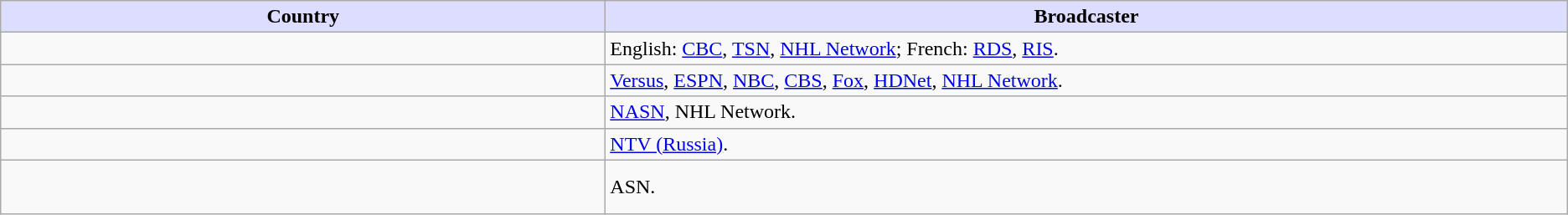<table class="wikitable">
<tr>
<th style="background:#ddf; width:5.0%;">Country</th>
<th style="background:#ddf; width:8.0%;">Broadcaster</th>
</tr>
<tr>
<td></td>
<td>English: <a href='#'>CBC</a>, <a href='#'>TSN</a>, <a href='#'>NHL Network</a>; French: <a href='#'>RDS</a>, <a href='#'>RIS</a>.</td>
</tr>
<tr>
<td></td>
<td><a href='#'>Versus</a>, <a href='#'>ESPN</a>, <a href='#'>NBC</a>, <a href='#'>CBS</a>, <a href='#'>Fox</a>, <a href='#'>HDNet</a>, <a href='#'>NHL Network</a>.</td>
</tr>
<tr>
<td></td>
<td><a href='#'>NASN</a>, NHL Network.</td>
</tr>
<tr>
<td></td>
<td><a href='#'>NTV (Russia)</a>.</td>
</tr>
<tr>
<td><br><br></td>
<td>ASN.</td>
</tr>
</table>
